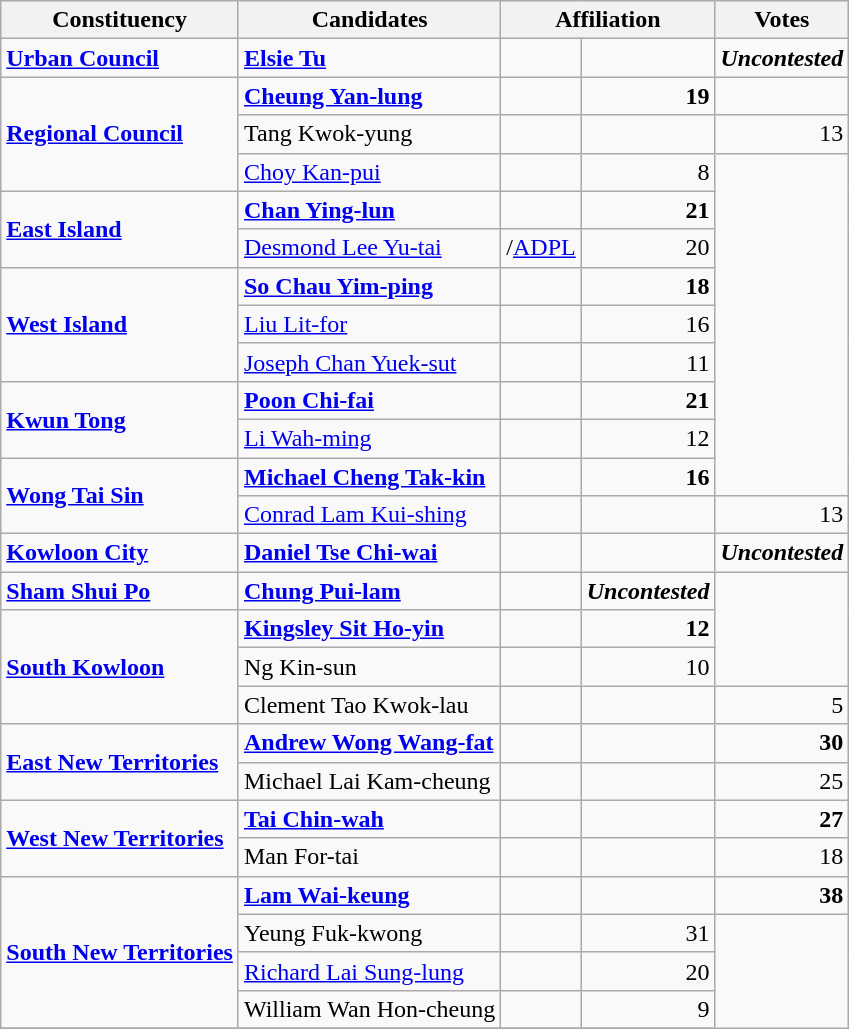<table class="wikitable">
<tr>
<th>Constituency</th>
<th>Candidates</th>
<th colspan="2">Affiliation</th>
<th>Votes</th>
</tr>
<tr>
<td><strong><a href='#'>Urban Council</a></strong></td>
<td><strong><a href='#'>Elsie Tu</a></strong></td>
<td></td>
<td></td>
<td><strong><em>Uncontested</em></strong></td>
</tr>
<tr>
<td rowspan=3><strong><a href='#'>Regional Council</a></strong></td>
<td><strong><a href='#'>Cheung Yan-lung</a></strong></td>
<td></td>
<td align=right><strong>19</strong></td>
</tr>
<tr>
<td>Tang Kwok-yung</td>
<td></td>
<td></td>
<td align=right>13</td>
</tr>
<tr>
<td><a href='#'>Choy Kan-pui</a></td>
<td></td>
<td align=right>8</td>
</tr>
<tr>
<td rowspan=2><strong><a href='#'>East Island</a></strong></td>
<td><strong><a href='#'>Chan Ying-lun</a></strong></td>
<td></td>
<td align=right><strong>21</strong></td>
</tr>
<tr>
<td><a href='#'>Desmond Lee Yu-tai</a></td>
<td>/<a href='#'>ADPL</a></td>
<td align=right>20</td>
</tr>
<tr>
<td rowspan=3><strong><a href='#'>West Island</a></strong></td>
<td><strong><a href='#'>So Chau Yim-ping</a></strong></td>
<td></td>
<td align=right><strong>18</strong></td>
</tr>
<tr>
<td><a href='#'>Liu Lit-for</a></td>
<td></td>
<td align=right>16</td>
</tr>
<tr>
<td><a href='#'>Joseph Chan Yuek-sut</a></td>
<td></td>
<td align=right>11</td>
</tr>
<tr>
<td rowspan=2><strong><a href='#'>Kwun Tong</a></strong></td>
<td><strong><a href='#'>Poon Chi-fai</a></strong></td>
<td></td>
<td align=right><strong>21</strong></td>
</tr>
<tr>
<td><a href='#'>Li Wah-ming</a></td>
<td></td>
<td align=right>12</td>
</tr>
<tr>
<td rowspan=2><strong><a href='#'>Wong Tai Sin</a></strong></td>
<td><strong><a href='#'>Michael Cheng Tak-kin</a></strong></td>
<td></td>
<td align=right><strong>16</strong></td>
</tr>
<tr>
<td><a href='#'>Conrad Lam Kui-shing</a></td>
<td></td>
<td></td>
<td align=right>13</td>
</tr>
<tr>
<td><strong><a href='#'>Kowloon City</a></strong></td>
<td><strong><a href='#'>Daniel Tse Chi-wai</a></strong></td>
<td></td>
<td></td>
<td><strong><em>Uncontested</em></strong></td>
</tr>
<tr>
<td><strong><a href='#'>Sham Shui Po</a></strong></td>
<td><strong><a href='#'>Chung Pui-lam</a></strong></td>
<td></td>
<td><strong><em>Uncontested</em></strong></td>
</tr>
<tr>
<td rowspan=3><strong><a href='#'>South Kowloon</a></strong></td>
<td><strong><a href='#'>Kingsley Sit Ho-yin</a></strong></td>
<td></td>
<td align=right><strong>12</strong></td>
</tr>
<tr>
<td>Ng Kin-sun</td>
<td></td>
<td align=right>10</td>
</tr>
<tr>
<td>Clement Tao Kwok-lau</td>
<td></td>
<td></td>
<td align=right>5</td>
</tr>
<tr>
<td rowspan=2><strong><a href='#'>East New Territories</a></strong></td>
<td><strong><a href='#'>Andrew Wong Wang-fat</a></strong></td>
<td></td>
<td></td>
<td align=right><strong>30</strong></td>
</tr>
<tr>
<td>Michael Lai Kam-cheung</td>
<td></td>
<td></td>
<td align=right>25</td>
</tr>
<tr>
<td rowspan=2><strong><a href='#'>West New Territories</a></strong></td>
<td><strong><a href='#'>Tai Chin-wah</a></strong></td>
<td></td>
<td></td>
<td align=right><strong>27</strong></td>
</tr>
<tr>
<td>Man For-tai</td>
<td></td>
<td></td>
<td align=right>18</td>
</tr>
<tr>
<td rowspan=4><strong><a href='#'>South New Territories</a></strong></td>
<td><strong><a href='#'>Lam Wai-keung</a></strong></td>
<td></td>
<td></td>
<td align=right><strong>38</strong></td>
</tr>
<tr>
<td>Yeung Fuk-kwong</td>
<td></td>
<td align=right>31</td>
</tr>
<tr>
<td><a href='#'>Richard Lai Sung-lung</a></td>
<td></td>
<td align=right>20</td>
</tr>
<tr>
<td>William Wan Hon-cheung</td>
<td></td>
<td align=right>9</td>
</tr>
<tr>
</tr>
</table>
